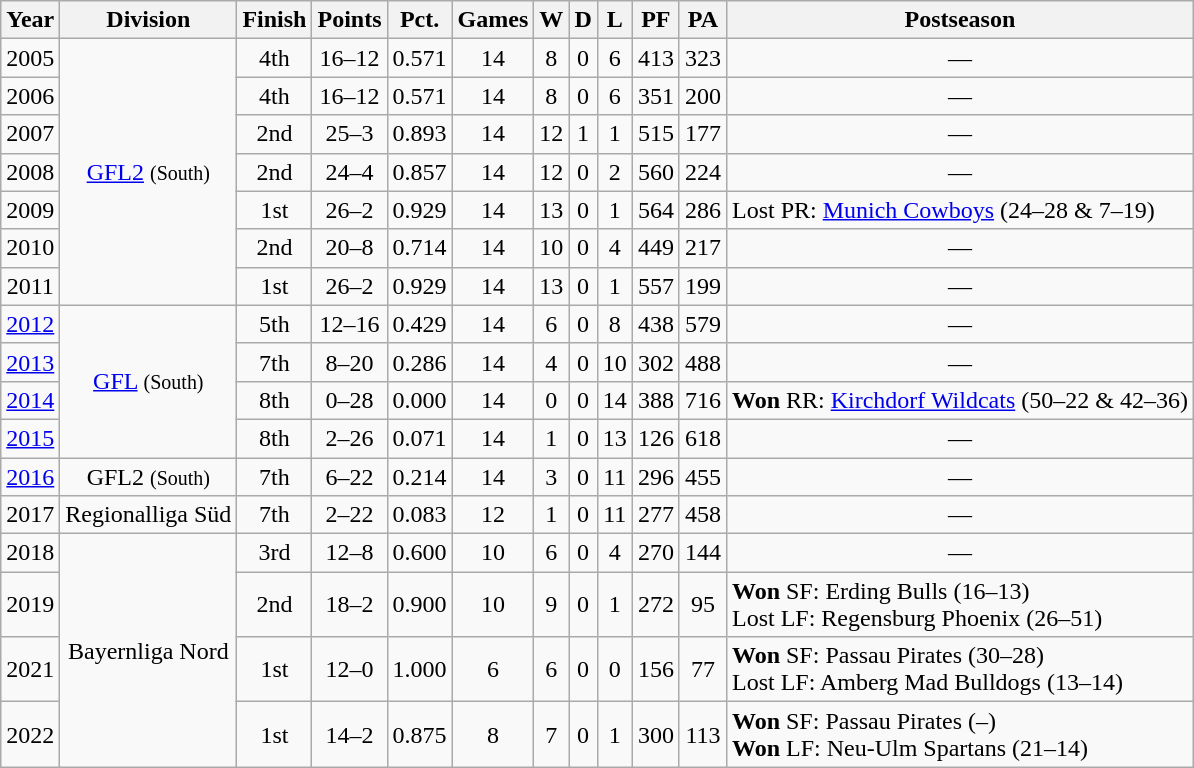<table class="wikitable" style="text-align:center">
<tr>
<th>Year</th>
<th>Division</th>
<th>Finish</th>
<th>Points</th>
<th>Pct.</th>
<th>Games</th>
<th>W</th>
<th>D</th>
<th>L</th>
<th>PF</th>
<th>PA</th>
<th>Postseason</th>
</tr>
<tr>
<td>2005</td>
<td rowspan=7><a href='#'>GFL2</a> <small>(South)</small></td>
<td>4th</td>
<td>16–12</td>
<td>0.571</td>
<td>14</td>
<td>8</td>
<td>0</td>
<td>6</td>
<td>413</td>
<td>323</td>
<td>—</td>
</tr>
<tr>
<td>2006</td>
<td>4th</td>
<td>16–12</td>
<td>0.571</td>
<td>14</td>
<td>8</td>
<td>0</td>
<td>6</td>
<td>351</td>
<td>200</td>
<td>—</td>
</tr>
<tr>
<td>2007</td>
<td>2nd</td>
<td>25–3</td>
<td>0.893</td>
<td>14</td>
<td>12</td>
<td>1</td>
<td>1</td>
<td>515</td>
<td>177</td>
<td>—</td>
</tr>
<tr>
<td>2008</td>
<td>2nd</td>
<td>24–4</td>
<td>0.857</td>
<td>14</td>
<td>12</td>
<td>0</td>
<td>2</td>
<td>560</td>
<td>224</td>
<td>—</td>
</tr>
<tr>
<td>2009</td>
<td>1st</td>
<td>26–2</td>
<td>0.929</td>
<td>14</td>
<td>13</td>
<td>0</td>
<td>1</td>
<td>564</td>
<td>286</td>
<td style="text-align:left">Lost PR: <a href='#'>Munich Cowboys</a> (24–28 & 7–19)</td>
</tr>
<tr>
<td>2010</td>
<td>2nd</td>
<td>20–8</td>
<td>0.714</td>
<td>14</td>
<td>10</td>
<td>0</td>
<td>4</td>
<td>449</td>
<td>217</td>
<td>—</td>
</tr>
<tr>
<td>2011</td>
<td>1st</td>
<td>26–2</td>
<td>0.929</td>
<td>14</td>
<td>13</td>
<td>0</td>
<td>1</td>
<td>557</td>
<td>199</td>
<td>—</td>
</tr>
<tr>
<td><a href='#'>2012</a></td>
<td rowspan=4><a href='#'>GFL</a> <small>(South)</small></td>
<td>5th</td>
<td>12–16</td>
<td>0.429</td>
<td>14</td>
<td>6</td>
<td>0</td>
<td>8</td>
<td>438</td>
<td>579</td>
<td>—</td>
</tr>
<tr>
<td><a href='#'>2013</a></td>
<td>7th</td>
<td>8–20</td>
<td>0.286</td>
<td>14</td>
<td>4</td>
<td>0</td>
<td>10</td>
<td>302</td>
<td>488</td>
<td>—</td>
</tr>
<tr>
<td><a href='#'>2014</a></td>
<td>8th</td>
<td>0–28</td>
<td>0.000</td>
<td>14</td>
<td>0</td>
<td>0</td>
<td>14</td>
<td>388</td>
<td>716</td>
<td style="text-align:left"><strong>Won</strong> RR: <a href='#'>Kirchdorf Wildcats</a> (50–22 & 42–36)</td>
</tr>
<tr>
<td><a href='#'>2015</a></td>
<td>8th</td>
<td>2–26</td>
<td>0.071</td>
<td>14</td>
<td>1</td>
<td>0</td>
<td>13</td>
<td>126</td>
<td>618</td>
<td>—</td>
</tr>
<tr>
<td><a href='#'>2016</a></td>
<td>GFL2 <small>(South)</small></td>
<td>7th</td>
<td>6–22</td>
<td>0.214</td>
<td>14</td>
<td>3</td>
<td>0</td>
<td>11</td>
<td>296</td>
<td>455</td>
<td>—</td>
</tr>
<tr>
<td>2017</td>
<td>Regionalliga Süd</td>
<td>7th</td>
<td>2–22</td>
<td>0.083</td>
<td>12</td>
<td>1</td>
<td>0</td>
<td>11</td>
<td>277</td>
<td>458</td>
<td>—</td>
</tr>
<tr>
<td>2018</td>
<td rowspan=4>Bayernliga Nord</td>
<td>3rd</td>
<td>12–8</td>
<td>0.600</td>
<td>10</td>
<td>6</td>
<td>0</td>
<td>4</td>
<td>270</td>
<td>144</td>
<td>—</td>
</tr>
<tr>
<td>2019</td>
<td>2nd</td>
<td>18–2</td>
<td>0.900</td>
<td>10</td>
<td>9</td>
<td>0</td>
<td>1</td>
<td>272</td>
<td>95</td>
<td style="text-align:left"><strong>Won</strong> SF: Erding Bulls (16–13)<br>Lost LF: Regensburg Phoenix (26–51)</td>
</tr>
<tr>
<td>2021</td>
<td>1st</td>
<td>12–0</td>
<td>1.000</td>
<td>6</td>
<td>6</td>
<td>0</td>
<td>0</td>
<td>156</td>
<td>77</td>
<td style="text-align:left"><strong>Won</strong> SF: Passau Pirates (30–28)<br>Lost LF: Amberg Mad Bulldogs (13–14)</td>
</tr>
<tr>
<td>2022</td>
<td>1st</td>
<td>14–2</td>
<td>0.875</td>
<td>8</td>
<td>7</td>
<td>0</td>
<td>1</td>
<td>300</td>
<td>113</td>
<td style="text-align:left"><strong>Won</strong> SF: Passau Pirates (–)<br><strong>Won</strong> LF: Neu-Ulm Spartans (21–14)</td>
</tr>
</table>
